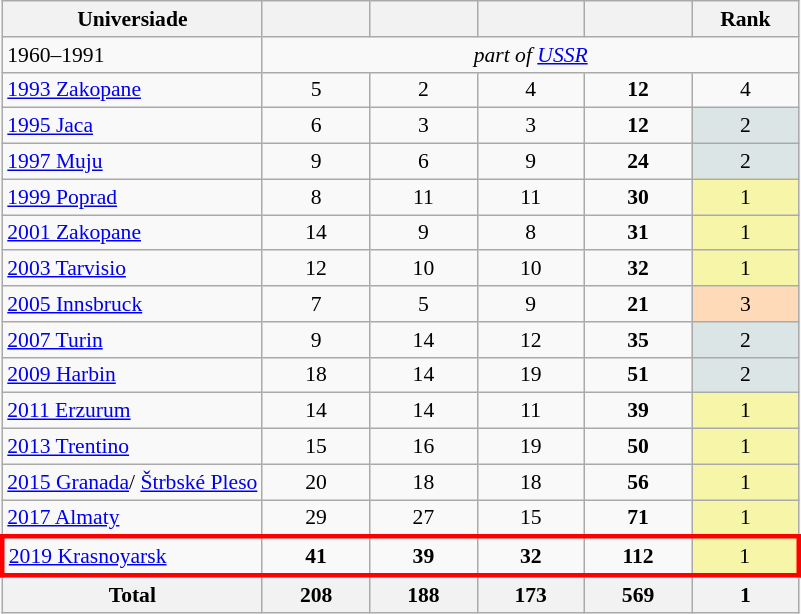<table class="wikitable" style="text-align:center; font-size:90%;">
<tr>
<th>Universiade</th>
<th style="width:4.5em; font-weight:bold;"></th>
<th style="width:4.5em; font-weight:bold;"></th>
<th style="width:4.5em; font-weight:bold;"></th>
<th style="width:4.5em; font-weight:bold;"></th>
<th style="width:4.5em; font-weight:bold;">Rank</th>
</tr>
<tr>
<td align=left>1960–1991</td>
<td colspan=5><em>part of  <a href='#'>USSR</a></em></td>
</tr>
<tr>
<td align=left> <a href='#'>1993 Zakopane</a></td>
<td>5</td>
<td>2</td>
<td>4</td>
<td><strong>12</strong></td>
<td>4</td>
</tr>
<tr>
<td align=left> <a href='#'>1995 Jaca</a></td>
<td>6</td>
<td>3</td>
<td>3</td>
<td><strong>12</strong></td>
<td bgcolor=DCE5E5>2</td>
</tr>
<tr>
<td align=left> <a href='#'>1997 Muju</a></td>
<td>9</td>
<td>6</td>
<td>9</td>
<td><strong>24</strong></td>
<td bgcolor=DCE5E5>2</td>
</tr>
<tr>
<td align=left> <a href='#'>1999 Poprad</a></td>
<td>8</td>
<td>11</td>
<td>11</td>
<td><strong>30</strong></td>
<td bgcolor=F7F6A8>1</td>
</tr>
<tr>
<td align=left> <a href='#'>2001 Zakopane</a></td>
<td>14</td>
<td>9</td>
<td>8</td>
<td><strong>31</strong></td>
<td bgcolor=F7F6A8>1</td>
</tr>
<tr>
<td align=left> <a href='#'>2003 Tarvisio</a></td>
<td>12</td>
<td>10</td>
<td>10</td>
<td><strong>32</strong></td>
<td bgcolor=F7F6A8>1</td>
</tr>
<tr>
<td align=left> <a href='#'>2005 Innsbruck</a></td>
<td>7</td>
<td>5</td>
<td>9</td>
<td><strong>21</strong></td>
<td bgcolor=ffdab9>3</td>
</tr>
<tr>
<td align=left> <a href='#'>2007 Turin</a></td>
<td>9</td>
<td>14</td>
<td>12</td>
<td><strong>35</strong></td>
<td bgcolor=DCE5E5>2</td>
</tr>
<tr>
<td align=left> <a href='#'>2009 Harbin</a></td>
<td>18</td>
<td>14</td>
<td>19</td>
<td><strong>51</strong></td>
<td bgcolor=DCE5E5>2</td>
</tr>
<tr>
<td align=left> <a href='#'>2011 Erzurum</a></td>
<td>14</td>
<td>14</td>
<td>11</td>
<td><strong>39</strong></td>
<td bgcolor=F7F6A8>1</td>
</tr>
<tr>
<td align=left> <a href='#'>2013 Trentino</a></td>
<td>15</td>
<td>16</td>
<td>19</td>
<td><strong>50</strong></td>
<td bgcolor=F7F6A8>1</td>
</tr>
<tr>
<td align=left> <a href='#'>2015 Granada</a>/ <a href='#'>Štrbské Pleso</a></td>
<td>20</td>
<td>18</td>
<td>18</td>
<td><strong>56</strong></td>
<td bgcolor=F7F6A8>1</td>
</tr>
<tr>
<td align=left> <a href='#'>2017 Almaty</a></td>
<td>29</td>
<td>27</td>
<td>15</td>
<td><strong>71</strong></td>
<td bgcolor=F7F6A8>1</td>
</tr>
<tr style="border: 3px solid red">
<td align=left> <a href='#'>2019 Krasnoyarsk</a></td>
<td><strong>41</strong></td>
<td><strong>39</strong></td>
<td><strong>32</strong></td>
<td><strong>112</strong></td>
<td bgcolor=F7F6A8>1</td>
</tr>
<tr>
<th>Total</th>
<th>208</th>
<th>188</th>
<th>173</th>
<th>569</th>
<th>1</th>
</tr>
</table>
